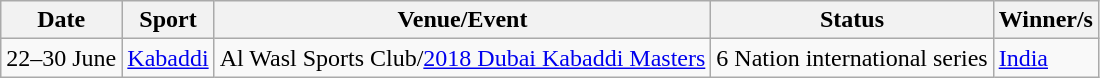<table class="wikitable sortable">
<tr>
<th>Date</th>
<th>Sport</th>
<th>Venue/Event</th>
<th>Status</th>
<th>Winner/s</th>
</tr>
<tr>
<td>22–30 June</td>
<td><a href='#'>Kabaddi</a></td>
<td>Al Wasl Sports Club/<a href='#'>2018 Dubai Kabaddi Masters</a></td>
<td>6 Nation international series</td>
<td><a href='#'>India</a></td>
</tr>
</table>
